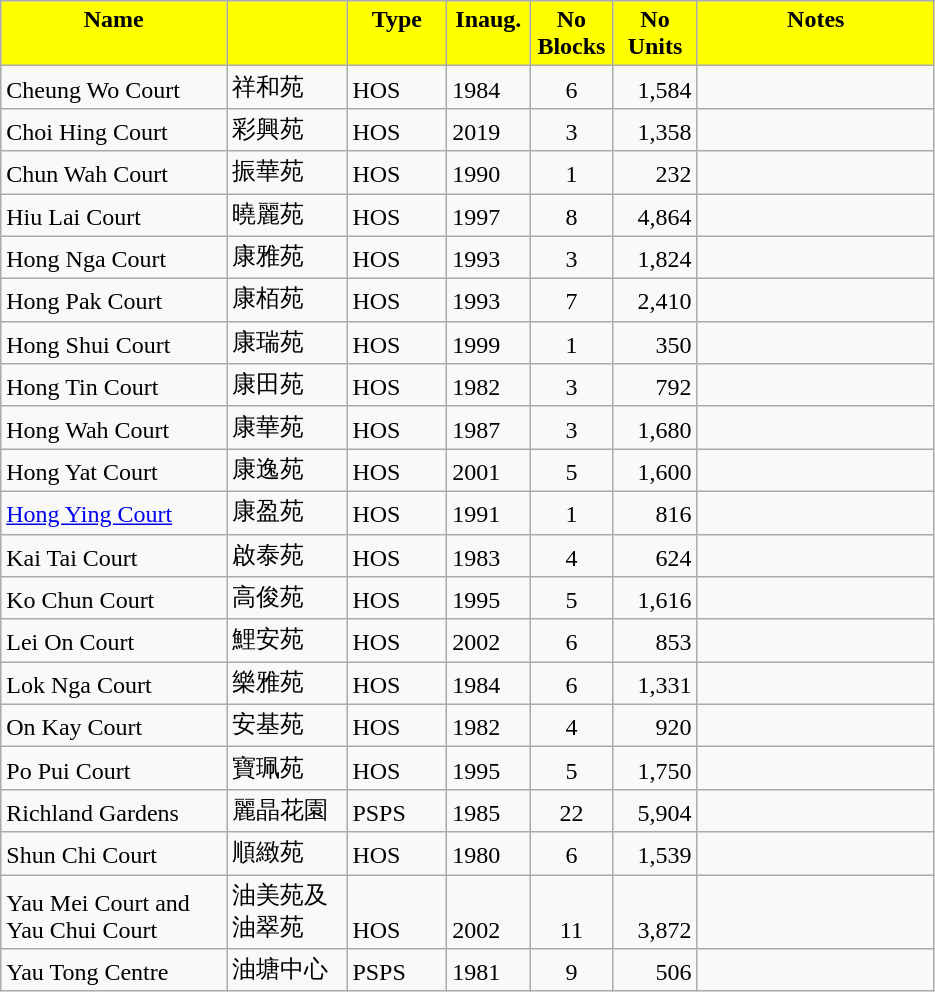<table class="wikitable">
<tr style="font-weight:bold;background-color:yellow" align="center">
<td width="143.25" Height="12.75" valign="top">Name</td>
<td width="72.75" valign="top"></td>
<td width="59.25" valign="top">Type</td>
<td width="48" valign="top">Inaug.</td>
<td width="48" valign="top">No Blocks</td>
<td width="48.75" valign="top">No Units</td>
<td width="150.75" valign="top">Notes</td>
</tr>
<tr valign="bottom">
<td Height="12.75">Cheung Wo Court</td>
<td>祥和苑</td>
<td>HOS</td>
<td>1984</td>
<td align="center">6</td>
<td align="right">1,584</td>
<td></td>
</tr>
<tr valign="bottom">
<td Height="12.75">Choi Hing Court</td>
<td>彩興苑</td>
<td>HOS</td>
<td>2019</td>
<td align="center">3</td>
<td align="right">1,358</td>
</tr>
<tr valign="bottom">
<td Height="12.75">Chun Wah Court</td>
<td>振華苑</td>
<td>HOS</td>
<td>1990</td>
<td align="center">1</td>
<td align="right">232</td>
<td></td>
</tr>
<tr valign="bottom">
<td Height="12.75">Hiu Lai Court</td>
<td>曉麗苑</td>
<td>HOS</td>
<td>1997</td>
<td align="center">8</td>
<td align="right">4,864</td>
<td></td>
</tr>
<tr valign="bottom">
<td Height="12.75">Hong Nga Court</td>
<td>康雅苑</td>
<td>HOS</td>
<td>1993</td>
<td align="center">3</td>
<td align="right">1,824</td>
<td></td>
</tr>
<tr valign="bottom">
<td Height="12.75">Hong Pak Court</td>
<td>康栢苑</td>
<td>HOS</td>
<td>1993</td>
<td align="center">7</td>
<td align="right">2,410</td>
<td></td>
</tr>
<tr valign="bottom">
<td Height="12.75">Hong Shui Court</td>
<td>康瑞苑</td>
<td>HOS</td>
<td>1999</td>
<td align="center">1</td>
<td align="right">350</td>
<td></td>
</tr>
<tr valign="bottom">
<td Height="12.75">Hong Tin Court</td>
<td>康田苑</td>
<td>HOS</td>
<td>1982</td>
<td align="center">3</td>
<td align="right">792</td>
<td></td>
</tr>
<tr valign="bottom">
<td Height="12.75">Hong Wah Court</td>
<td>康華苑</td>
<td>HOS</td>
<td>1987</td>
<td align="center">3</td>
<td align="right">1,680</td>
<td></td>
</tr>
<tr valign="bottom">
<td Height="12.75">Hong Yat Court</td>
<td>康逸苑</td>
<td>HOS</td>
<td>2001</td>
<td align="center">5</td>
<td align="right">1,600</td>
<td></td>
</tr>
<tr valign="bottom">
<td Height="12.75"><a href='#'>Hong Ying Court</a></td>
<td>康盈苑</td>
<td>HOS</td>
<td>1991</td>
<td align="center">1</td>
<td align="right">816</td>
<td></td>
</tr>
<tr valign="bottom">
<td Height="12.75">Kai Tai Court</td>
<td>啟泰苑</td>
<td>HOS</td>
<td>1983</td>
<td align="center">4</td>
<td align="right">624</td>
<td></td>
</tr>
<tr valign="bottom">
<td Height="12.75">Ko Chun Court</td>
<td>高俊苑</td>
<td>HOS</td>
<td>1995</td>
<td align="center">5</td>
<td align="right">1,616</td>
<td></td>
</tr>
<tr valign="bottom">
<td Height="12.75">Lei On Court</td>
<td>鯉安苑</td>
<td>HOS</td>
<td>2002</td>
<td align="center">6</td>
<td align="right">853</td>
<td></td>
</tr>
<tr valign="bottom">
<td Height="12.75">Lok Nga Court</td>
<td>樂雅苑</td>
<td>HOS</td>
<td>1984</td>
<td align="center">6</td>
<td align="right">1,331</td>
<td></td>
</tr>
<tr valign="bottom">
<td Height="12.75">On Kay Court</td>
<td>安基苑</td>
<td>HOS</td>
<td>1982</td>
<td align="center">4</td>
<td align="right">920</td>
<td></td>
</tr>
<tr valign="bottom">
<td Height="12.75">Po Pui Court</td>
<td>寶珮苑</td>
<td>HOS</td>
<td>1995</td>
<td align="center">5</td>
<td align="right">1,750</td>
<td></td>
</tr>
<tr valign="bottom">
<td Height="12.75">Richland Gardens</td>
<td>麗晶花園</td>
<td>PSPS</td>
<td>1985</td>
<td align="center">22</td>
<td align="right">5,904</td>
<td></td>
</tr>
<tr valign="bottom">
<td Height="12.75">Shun Chi Court</td>
<td>順緻苑</td>
<td>HOS</td>
<td>1980</td>
<td align="center">6</td>
<td align="right">1,539</td>
<td></td>
</tr>
<tr valign="bottom">
<td Height="12.75">Yau Mei Court and Yau Chui Court</td>
<td>油美苑及油翠苑</td>
<td>HOS</td>
<td>2002</td>
<td align="center">11</td>
<td align="right">3,872</td>
</tr>
<tr valign="bottom">
<td Height="12.75">Yau Tong Centre</td>
<td>油塘中心</td>
<td>PSPS</td>
<td>1981</td>
<td align="center">9</td>
<td align="right">506</td>
<td></td>
</tr>
</table>
